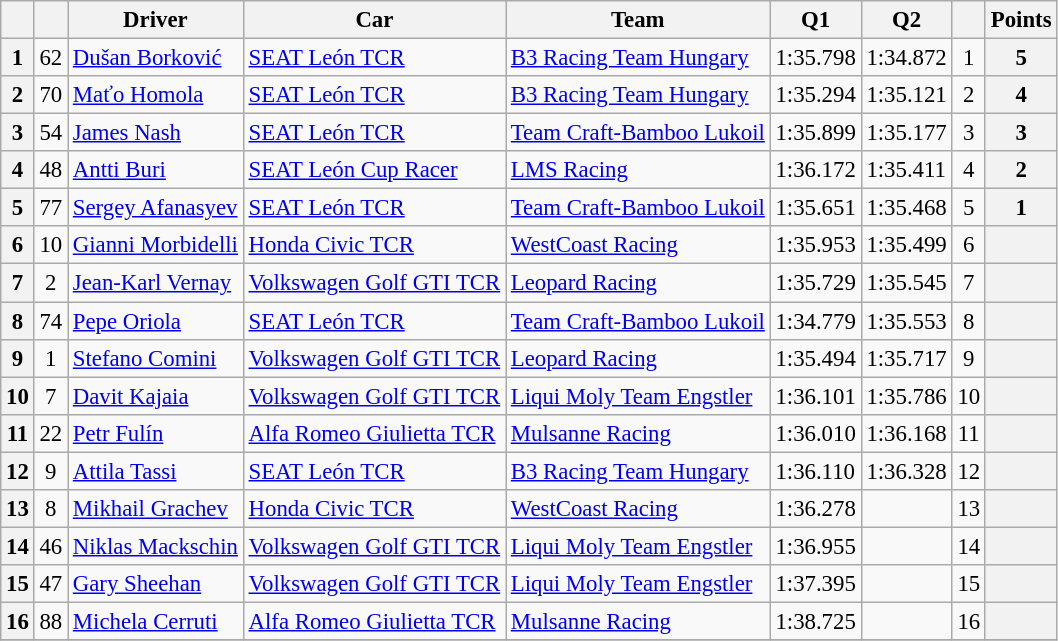<table class="wikitable sortable" style="font-size:95%">
<tr>
<th></th>
<th></th>
<th>Driver</th>
<th>Car</th>
<th>Team</th>
<th>Q1</th>
<th>Q2</th>
<th></th>
<th>Points</th>
</tr>
<tr>
<th>1</th>
<td align=center>62</td>
<td> <a href='#'>Dušan Borković</a></td>
<td><a href='#'>SEAT León TCR</a></td>
<td> <a href='#'>B3 Racing Team Hungary</a></td>
<td>1:35.798</td>
<td>1:34.872</td>
<td align=center>1</td>
<th>5</th>
</tr>
<tr>
<th>2</th>
<td align=center>70</td>
<td> <a href='#'>Maťo Homola</a></td>
<td><a href='#'>SEAT León TCR</a></td>
<td> <a href='#'>B3 Racing Team Hungary</a></td>
<td>1:35.294</td>
<td>1:35.121</td>
<td align=center>2</td>
<th>4</th>
</tr>
<tr>
<th>3</th>
<td align=center>54</td>
<td> <a href='#'>James Nash</a></td>
<td><a href='#'>SEAT León TCR</a></td>
<td> <a href='#'>Team Craft-Bamboo Lukoil</a></td>
<td>1:35.899</td>
<td>1:35.177</td>
<td align=center>3</td>
<th>3</th>
</tr>
<tr>
<th>4</th>
<td align=center>48</td>
<td> <a href='#'>Antti Buri</a></td>
<td><a href='#'>SEAT León Cup Racer</a></td>
<td> <a href='#'>LMS Racing</a></td>
<td>1:36.172</td>
<td>1:35.411</td>
<td align=center>4</td>
<th>2</th>
</tr>
<tr>
<th>5</th>
<td align=center>77</td>
<td> <a href='#'>Sergey Afanasyev</a></td>
<td><a href='#'>SEAT León TCR</a></td>
<td> <a href='#'>Team Craft-Bamboo Lukoil</a></td>
<td>1:35.651</td>
<td>1:35.468</td>
<td align=center>5</td>
<th>1</th>
</tr>
<tr>
<th>6</th>
<td align=center>10</td>
<td> <a href='#'>Gianni Morbidelli</a></td>
<td><a href='#'>Honda Civic TCR</a></td>
<td> <a href='#'>WestCoast Racing</a></td>
<td>1:35.953</td>
<td>1:35.499</td>
<td align=center>6</td>
<th></th>
</tr>
<tr>
<th>7</th>
<td align=center>2</td>
<td> <a href='#'>Jean-Karl Vernay</a></td>
<td><a href='#'>Volkswagen Golf GTI TCR</a></td>
<td> <a href='#'>Leopard Racing</a></td>
<td>1:35.729</td>
<td>1:35.545</td>
<td align=center>7</td>
<th></th>
</tr>
<tr>
<th>8</th>
<td align=center>74</td>
<td> <a href='#'>Pepe Oriola</a></td>
<td><a href='#'>SEAT León TCR</a></td>
<td> <a href='#'>Team Craft-Bamboo Lukoil</a></td>
<td>1:34.779</td>
<td>1:35.553</td>
<td align=center>8</td>
<th></th>
</tr>
<tr>
<th>9</th>
<td align=center>1</td>
<td> <a href='#'>Stefano Comini</a></td>
<td><a href='#'>Volkswagen Golf GTI TCR</a></td>
<td> <a href='#'>Leopard Racing</a></td>
<td>1:35.494</td>
<td>1:35.717</td>
<td align=center>9</td>
<th></th>
</tr>
<tr>
<th>10</th>
<td align=center>7</td>
<td> <a href='#'>Davit Kajaia</a></td>
<td><a href='#'>Volkswagen Golf GTI TCR</a></td>
<td> <a href='#'>Liqui Moly Team Engstler</a></td>
<td>1:36.101</td>
<td>1:35.786</td>
<td align=center>10</td>
<th></th>
</tr>
<tr>
<th>11</th>
<td align=center>22</td>
<td> <a href='#'>Petr Fulín</a></td>
<td><a href='#'>Alfa Romeo Giulietta TCR</a></td>
<td> <a href='#'>Mulsanne Racing</a></td>
<td>1:36.010</td>
<td>1:36.168</td>
<td align=center>11</td>
<th></th>
</tr>
<tr>
<th>12</th>
<td align=center>9</td>
<td> <a href='#'>Attila Tassi</a></td>
<td><a href='#'>SEAT León TCR</a></td>
<td> <a href='#'>B3 Racing Team Hungary</a></td>
<td>1:36.110</td>
<td>1:36.328</td>
<td align=center>12</td>
<th></th>
</tr>
<tr>
<th>13</th>
<td align=center>8</td>
<td> <a href='#'>Mikhail Grachev</a></td>
<td><a href='#'>Honda Civic TCR</a></td>
<td> <a href='#'>WestCoast Racing</a></td>
<td>1:36.278</td>
<td></td>
<td align=center>13</td>
<th></th>
</tr>
<tr>
<th>14</th>
<td align=center>46</td>
<td> <a href='#'>Niklas Mackschin</a></td>
<td><a href='#'>Volkswagen Golf GTI TCR</a></td>
<td> <a href='#'>Liqui Moly Team Engstler</a></td>
<td>1:36.955</td>
<td></td>
<td align=center>14</td>
<th></th>
</tr>
<tr>
<th>15</th>
<td align=center>47</td>
<td> <a href='#'>Gary Sheehan</a></td>
<td><a href='#'>Volkswagen Golf GTI TCR</a></td>
<td> <a href='#'>Liqui Moly Team Engstler</a></td>
<td>1:37.395</td>
<td></td>
<td align=center>15</td>
<th></th>
</tr>
<tr>
<th>16</th>
<td align=center>88</td>
<td> <a href='#'>Michela Cerruti</a></td>
<td><a href='#'>Alfa Romeo Giulietta TCR</a></td>
<td> <a href='#'>Mulsanne Racing</a></td>
<td>1:38.725</td>
<td></td>
<td align=center>16</td>
<th></th>
</tr>
<tr>
</tr>
</table>
